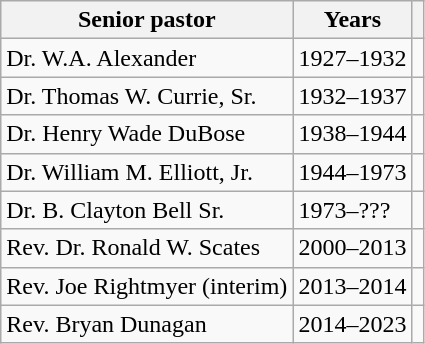<table class="wikitable">
<tr>
<th>Senior pastor</th>
<th>Years</th>
<th></th>
</tr>
<tr>
<td>Dr. W.A. Alexander</td>
<td>1927–1932</td>
<td></td>
</tr>
<tr>
<td>Dr. Thomas W. Currie, Sr.</td>
<td>1932–1937</td>
<td></td>
</tr>
<tr>
<td>Dr. Henry Wade DuBose</td>
<td>1938–1944</td>
<td></td>
</tr>
<tr>
<td>Dr. William M. Elliott, Jr.</td>
<td>1944–1973</td>
<td></td>
</tr>
<tr>
<td>Dr. B. Clayton Bell Sr.</td>
<td>1973–???</td>
<td></td>
</tr>
<tr>
<td>Rev. Dr. Ronald W. Scates</td>
<td>2000–2013</td>
<td></td>
</tr>
<tr>
<td>Rev. Joe Rightmyer (interim)</td>
<td>2013–2014</td>
<td></td>
</tr>
<tr>
<td>Rev. Bryan Dunagan</td>
<td>2014–2023</td>
<td></td>
</tr>
</table>
